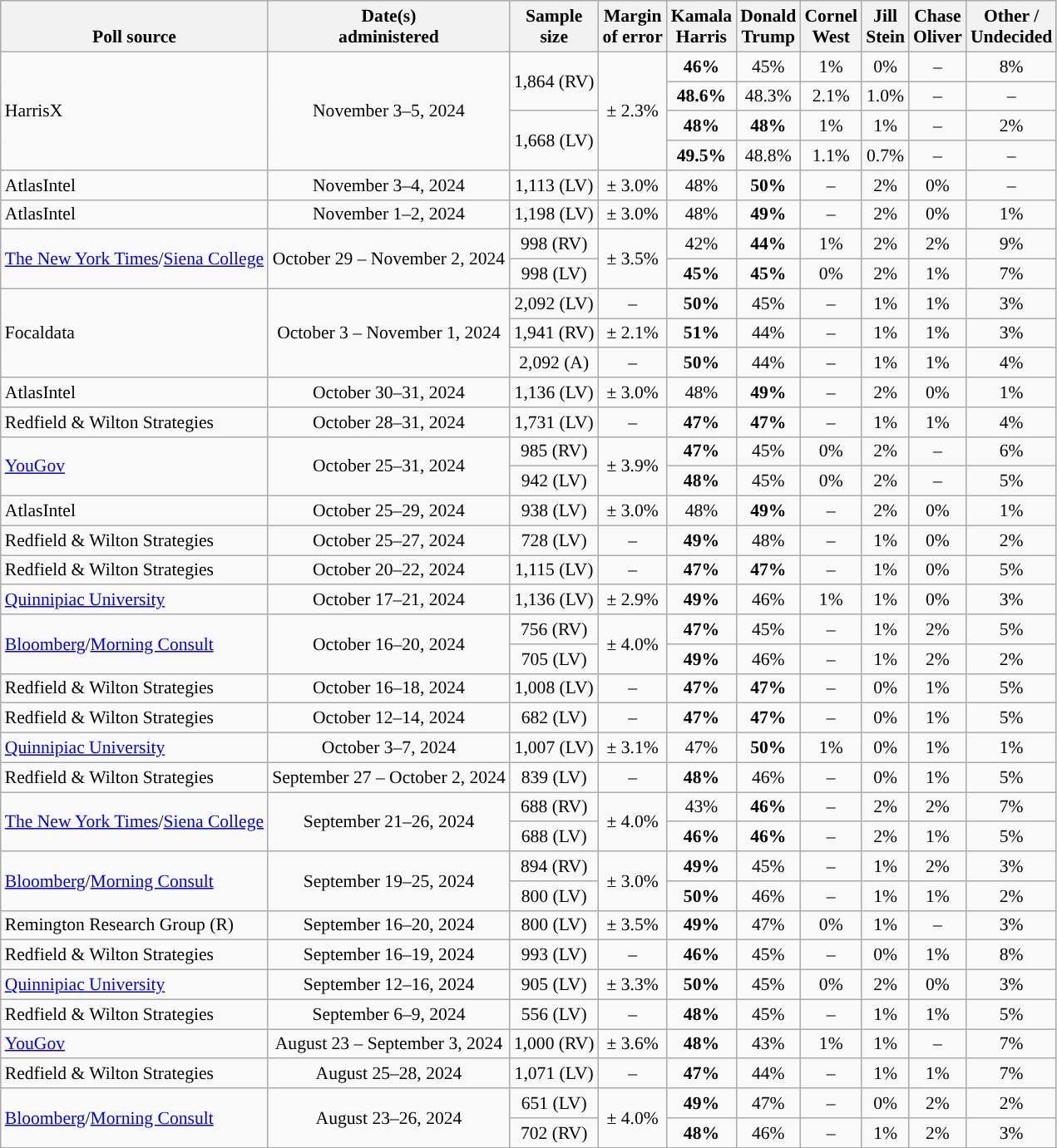<table class="wikitable sortable mw-datatable" style="font-size:90%;text-align:center;line-height:17px">
<tr style="vertical-align:bottom">
<th>Poll source</th>
<th>Date(s)<br>administered</th>
<th>Sample<br>size</th>
<th>Margin<br>of error</th>
<th class="unsortable">Kamala<br>Harris<br></th>
<th class="unsortable">Donald<br>Trump<br></th>
<th class="unsortable">Cornel<br>West<br></th>
<th class="unsortable">Jill<br>Stein<br></th>
<th class="unsortable">Chase<br>Oliver<br></th>
<th class="unsortable">Other /<br>Undecided</th>
</tr>
<tr>
<td style="text-align:left;" rowspan="4">HarrisX</td>
<td rowspan="4">November 3–5, 2024</td>
<td rowspan="2">1,864 (RV)</td>
<td rowspan="4">± 2.3%</td>
<td style="color:black;background-color:"><strong>46%</strong></td>
<td>45%</td>
<td>1%</td>
<td>0%</td>
<td>–</td>
<td>8%</td>
</tr>
<tr>
<td style="color:black;background-color:"><strong>48.6%</strong></td>
<td>48.3%</td>
<td>2.1%</td>
<td>1.0%</td>
<td>–</td>
<td>–</td>
</tr>
<tr>
<td rowspan="2">1,668 (LV)</td>
<td><strong>48%</strong></td>
<td><strong>48%</strong></td>
<td>1%</td>
<td>1%</td>
<td>–</td>
<td>2%</td>
</tr>
<tr>
<td style="color:black;background-color:"><strong>49.5%</strong></td>
<td>48.8%</td>
<td>1.1%</td>
<td>0.7%</td>
<td>–</td>
<td>–</td>
</tr>
<tr>
<td style="text-align:left;">AtlasIntel</td>
<td data-sort-value="2024-11-04">November 3–4, 2024</td>
<td>1,113 (LV)</td>
<td>± 3.0%</td>
<td>48%</td>
<td style="background-color:"><strong>50%</strong></td>
<td>–</td>
<td>2%</td>
<td>0%</td>
<td>–</td>
</tr>
<tr>
<td style="text-align:left;">AtlasIntel</td>
<td data-sort-value="2024-11-02">November 1–2, 2024</td>
<td>1,198 (LV)</td>
<td>± 3.0%</td>
<td>48%</td>
<td style="background-color:"><strong>49%</strong></td>
<td>–</td>
<td>2%</td>
<td>0%</td>
<td>1%</td>
</tr>
<tr>
<td style="text-align:left;" rowspan="2"><a href='#'>The New York Times</a>/<a href='#'>Siena College</a></td>
<td rowspan="2">October 29 – November 2, 2024</td>
<td>998 (RV)</td>
<td rowspan="2">± 3.5%</td>
<td>42%</td>
<td style="background-color:"><strong>44%</strong></td>
<td>1%</td>
<td>2%</td>
<td>2%</td>
<td>9%</td>
</tr>
<tr>
<td>998 (LV)</td>
<td><strong>45%</strong></td>
<td><strong>45%</strong></td>
<td>0%</td>
<td>2%</td>
<td>1%</td>
<td>7%</td>
</tr>
<tr>
<td style="text-align:left;" rowspan="3">Focaldata</td>
<td rowspan="3">October 3 – November 1, 2024</td>
<td>2,092 (LV)</td>
<td>–</td>
<td style="background-color:"><strong>50%</strong></td>
<td>45%</td>
<td>–</td>
<td>1%</td>
<td>1%</td>
<td>3%</td>
</tr>
<tr>
<td>1,941 (RV)</td>
<td>± 2.1%</td>
<td style="background-color:"><strong>51%</strong></td>
<td>44%</td>
<td>–</td>
<td>1%</td>
<td>1%</td>
<td>3%</td>
</tr>
<tr>
<td>2,092 (A)</td>
<td>–</td>
<td style="background-color:"><strong>50%</strong></td>
<td>44%</td>
<td>–</td>
<td>1%</td>
<td>1%</td>
<td>4%</td>
</tr>
<tr>
<td style="text-align:left;">AtlasIntel</td>
<td data-sort-value="2024-10-29">October 30–31, 2024</td>
<td>1,136 (LV)</td>
<td>± 3.0%</td>
<td>48%</td>
<td style="background-color:"><strong>49%</strong></td>
<td>–</td>
<td>2%</td>
<td>0%</td>
<td>1%</td>
</tr>
<tr>
<td style="text-align:left;">Redfield & Wilton Strategies</td>
<td data-sort-value="2024-10-31">October 28–31, 2024</td>
<td>1,731 (LV)</td>
<td>–</td>
<td><strong>47%</strong></td>
<td><strong>47%</strong></td>
<td>–</td>
<td>1%</td>
<td>1%</td>
<td>4%</td>
</tr>
<tr>
<td style="text-align:left;" rowspan="2"><a href='#'>YouGov</a></td>
<td rowspan="2">October 25–31, 2024</td>
<td>985 (RV)</td>
<td rowspan="2">± 3.9%</td>
<td style="color:black;background-color:"><strong>47%</strong></td>
<td>45%</td>
<td>0%</td>
<td>2%</td>
<td>–</td>
<td>6%</td>
</tr>
<tr>
<td>942 (LV)</td>
<td style="color:black;background-color:"><strong>48%</strong></td>
<td>45%</td>
<td>0%</td>
<td>2%</td>
<td>–</td>
<td>5%</td>
</tr>
<tr>
<td style="text-align:left;">AtlasIntel</td>
<td data-sort-value="2024-10-29">October 25–29, 2024</td>
<td>938 (LV)</td>
<td>± 3.0%</td>
<td>48%</td>
<td style="background-color:"><strong>49%</strong></td>
<td>–</td>
<td>2%</td>
<td>0%</td>
<td>1%</td>
</tr>
<tr>
<td style="text-align:left;">Redfield & Wilton Strategies</td>
<td data-sort-value="2024-10-22">October 25–27, 2024</td>
<td>728 (LV)</td>
<td>–</td>
<td style="color:black;background-color:"><strong>49%</strong></td>
<td>48%</td>
<td>–</td>
<td>1%</td>
<td>0%</td>
<td>2%</td>
</tr>
<tr>
<td style="text-align:left;">Redfield & Wilton Strategies</td>
<td data-sort-value="2024-10-22">October 20–22, 2024</td>
<td>1,115 (LV)</td>
<td>–</td>
<td><strong>47%</strong></td>
<td><strong>47%</strong></td>
<td>–</td>
<td>1%</td>
<td>0%</td>
<td>5%</td>
</tr>
<tr>
<td style="text-align:left;"><a href='#'>Quinnipiac University</a></td>
<td data-sort-value="2024-10-21">October 17–21, 2024</td>
<td>1,136 (LV)</td>
<td>± 2.9%</td>
<td style="color:black;background-color:"><strong>49%</strong></td>
<td>46%</td>
<td>1%</td>
<td>1%</td>
<td>0%</td>
<td>3%</td>
</tr>
<tr>
<td rowspan="2" style="text-align:left;"><a href='#'>Bloomberg</a>/<a href='#'>Morning Consult</a></td>
<td rowspan="2">October 16–20, 2024</td>
<td>756 (RV)</td>
<td rowspan="2">± 4.0%</td>
<td style="color:black;background-color:"><strong>47%</strong></td>
<td>45%</td>
<td>–</td>
<td>1%</td>
<td>2%</td>
<td>5%</td>
</tr>
<tr>
<td>705 (LV)</td>
<td style="color:black;background-color:"><strong>49%</strong></td>
<td>46%</td>
<td>–</td>
<td>1%</td>
<td>2%</td>
<td>2%</td>
</tr>
<tr>
<td style="text-align:left;">Redfield & Wilton Strategies</td>
<td data-sort-value="2024-10-18">October 16–18, 2024</td>
<td>1,008 (LV)</td>
<td>–</td>
<td><strong>47%</strong></td>
<td><strong>47%</strong></td>
<td>–</td>
<td>0%</td>
<td>1%</td>
<td>5%</td>
</tr>
<tr>
<td style="text-align:left;">Redfield & Wilton Strategies</td>
<td data-sort-value="2024-10-14">October 12–14, 2024</td>
<td>682 (LV)</td>
<td>–</td>
<td><strong>47%</strong></td>
<td><strong>47%</strong></td>
<td>–</td>
<td>0%</td>
<td>1%</td>
<td>5%</td>
</tr>
<tr>
<td style="text-align:left;"><a href='#'>Quinnipiac University</a></td>
<td data-sort-value="2024-10-07">October 3–7, 2024</td>
<td>1,007 (LV)</td>
<td>± 3.1%</td>
<td>47%</td>
<td style="background-color:"><strong>50%</strong></td>
<td>1%</td>
<td>0%</td>
<td>1%</td>
<td>1%</td>
</tr>
<tr>
<td style="text-align:left;">Redfield & Wilton Strategies</td>
<td data-sort-value="2024-10-02">September 27 – October 2, 2024</td>
<td>839 (LV)</td>
<td>–</td>
<td style="color:black;background-color:"><strong>48%</strong></td>
<td>46%</td>
<td>–</td>
<td>0%</td>
<td>1%</td>
<td>5%</td>
</tr>
<tr>
<td style="text-align:left;" rowspan="2"><a href='#'>The New York Times</a>/<a href='#'>Siena College</a></td>
<td rowspan="2">September 21–26, 2024</td>
<td>688 (RV)</td>
<td rowspan="2">± 4.0%</td>
<td>43%</td>
<td style="background-color:"><strong>46%</strong></td>
<td>–</td>
<td>2%</td>
<td>2%</td>
<td>7%</td>
</tr>
<tr>
<td>688 (LV)</td>
<td><strong>46%</strong></td>
<td><strong>46%</strong></td>
<td>–</td>
<td>2%</td>
<td>1%</td>
<td>5%</td>
</tr>
<tr>
<td rowspan="2" style="text-align:left;"><a href='#'>Bloomberg</a>/<a href='#'>Morning Consult</a></td>
<td rowspan="2">September 19–25, 2024</td>
<td>894 (RV)</td>
<td rowspan="2">± 3.0%</td>
<td style="color:black;background-color:"><strong>49%</strong></td>
<td>45%</td>
<td>–</td>
<td>1%</td>
<td>2%</td>
<td>3%</td>
</tr>
<tr>
<td>800 (LV)</td>
<td style="color:black;background-color:"><strong>50%</strong></td>
<td>46%</td>
<td>–</td>
<td>1%</td>
<td>1%</td>
<td>2%</td>
</tr>
<tr>
<td style="text-align:left;">Remington Research Group (R)</td>
<td data-sort-value="2024-09-20">September 16–20, 2024</td>
<td>800 (LV)</td>
<td>± 3.5%</td>
<td style="color:black;background-color:"><strong>49%</strong></td>
<td>47%</td>
<td>0%</td>
<td>1%</td>
<td>–</td>
<td>3%</td>
</tr>
<tr>
<td style="text-align:left;">Redfield & Wilton Strategies</td>
<td data-sort-value="2024-09-19">September 16–19, 2024</td>
<td>993 (LV)</td>
<td>–</td>
<td style="color:black;background-color:"><strong>46%</strong></td>
<td>45%</td>
<td>–</td>
<td>0%</td>
<td>1%</td>
<td>8%</td>
</tr>
<tr>
<td style="text-align:left;"><a href='#'>Quinnipiac University</a></td>
<td data-sort-value="2024-09-16">September 12–16, 2024</td>
<td>905 (LV)</td>
<td>± 3.3%</td>
<td style="color:black;background-color:"><strong>50%</strong></td>
<td>45%</td>
<td>0%</td>
<td>2%</td>
<td>0%</td>
<td>3%</td>
</tr>
<tr>
<td style="text-align:left;">Redfield & Wilton Strategies</td>
<td data-sort-value="2024-09-6">September 6–9, 2024</td>
<td>556 (LV)</td>
<td>–</td>
<td style="color:black;background-color:"><strong>48%</strong></td>
<td>45%</td>
<td>–</td>
<td>1%</td>
<td>1%</td>
<td>5%</td>
</tr>
<tr>
<td style="text-align:left;"><a href='#'>YouGov</a></td>
<td data-sort-value="2024-09-03">August 23 – September 3, 2024</td>
<td>1,000 (RV)</td>
<td>± 3.6%</td>
<td style="color:black;background-color:"><strong>48%</strong></td>
<td>43%</td>
<td>1%</td>
<td>1%</td>
<td>–</td>
<td>7%</td>
</tr>
<tr>
<td style="text-align:left;">Redfield & Wilton Strategies</td>
<td data-sort-value="2024-08-28">August 25–28, 2024</td>
<td>1,071 (LV)</td>
<td>–</td>
<td style="color:black;background-color:"><strong>47%</strong></td>
<td>44%</td>
<td>–</td>
<td>1%</td>
<td>1%</td>
<td>7%</td>
</tr>
<tr>
<td rowspan="2" style="text-align:left;"><a href='#'>Bloomberg</a>/<a href='#'>Morning Consult</a></td>
<td rowspan="2">August 23–26, 2024</td>
<td>651 (LV)</td>
<td rowspan="2">± 4.0%</td>
<td style="color:black;background-color:"><strong>49%</strong></td>
<td>47%</td>
<td>–</td>
<td>0%</td>
<td>2%</td>
<td>2%</td>
</tr>
<tr>
<td>702 (RV)</td>
<td style="color:black;background-color:"><strong>48%</strong></td>
<td>46%</td>
<td>–</td>
<td>1%</td>
<td>2%</td>
<td>3%</td>
</tr>
</table>
